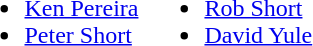<table>
<tr style="vertical-align:top">
<td><br><ul><li><a href='#'>Ken Pereira</a></li><li><a href='#'>Peter Short</a></li></ul></td>
<td><br><ul><li><a href='#'>Rob Short</a></li><li><a href='#'>David Yule</a></li></ul></td>
</tr>
</table>
